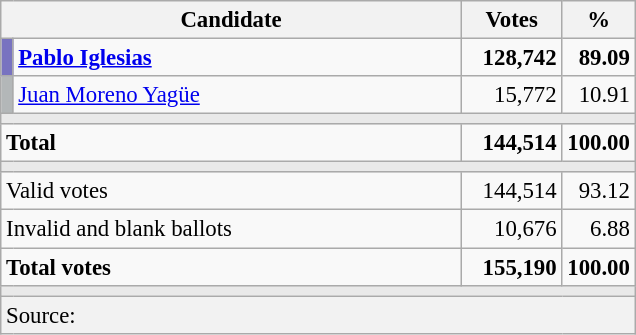<table class="wikitable" style="text-align:right; font-size:95%;">
<tr>
<th colspan="2" width="300">Candidate</th>
<th width="60">Votes</th>
<th width="40">%</th>
</tr>
<tr>
<td width="1" style="color:inherit;background:#7873C0"></td>
<td align="left"><strong><a href='#'>Pablo Iglesias</a></strong></td>
<td><strong>128,742</strong></td>
<td><strong>89.09</strong></td>
</tr>
<tr>
<td style="color:inherit;background:#B3B7B8"></td>
<td align="left"><a href='#'>Juan Moreno Yagüe</a></td>
<td>15,772</td>
<td>10.91</td>
</tr>
<tr>
<td colspan="4" bgcolor="#E9E9E9"></td>
</tr>
<tr style="font-weight:bold;">
<td align="left" colspan="2">Total</td>
<td>144,514</td>
<td>100.00</td>
</tr>
<tr>
<td colspan="4" bgcolor="#E9E9E9"></td>
</tr>
<tr>
<td align="left" colspan="2">Valid votes</td>
<td>144,514</td>
<td>93.12</td>
</tr>
<tr>
<td align="left" colspan="2">Invalid and blank ballots</td>
<td>10,676</td>
<td>6.88</td>
</tr>
<tr style="font-weight:bold;">
<td align="left" colspan="2">Total votes</td>
<td>155,190</td>
<td>100.00</td>
</tr>
<tr>
<td colspan="4" bgcolor="#E9E9E9"></td>
</tr>
<tr style="background-color:#F2F2F2">
<td colspan="4" align="left">Source: </td>
</tr>
</table>
